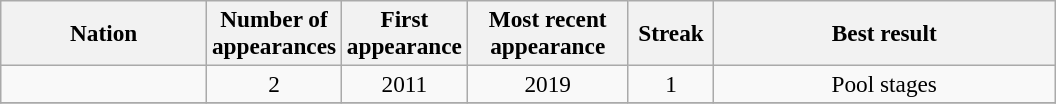<table class="wikitable sortable" style="font-size:97%; text-align:center">
<tr>
<th width="130">Nation</th>
<th width="60">Number of appearances</th>
<th width="60">First appearance</th>
<th width="100">Most recent appearance</th>
<th width="50">Streak</th>
<th width="220">Best result</th>
</tr>
<tr>
<td align=left></td>
<td>2</td>
<td>2011</td>
<td>2019</td>
<td>1</td>
<td>Pool stages</td>
</tr>
<tr>
</tr>
</table>
